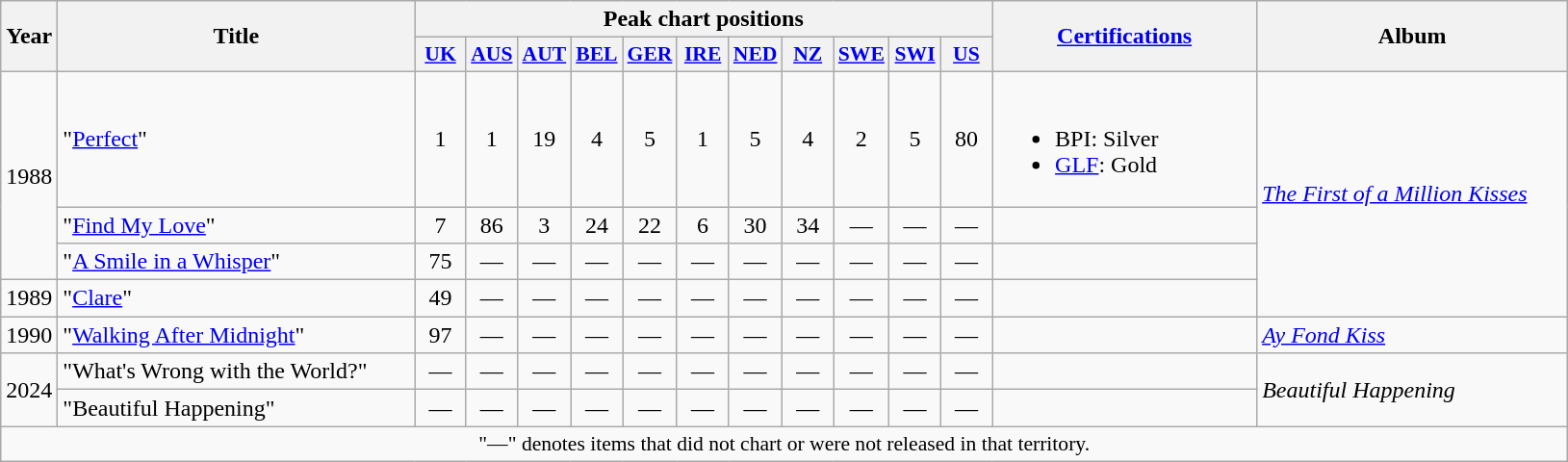<table class="wikitable">
<tr>
<th rowspan="2">Year</th>
<th rowspan="2" style="width:15em;">Title</th>
<th colspan="11">Peak chart positions</th>
<th rowspan="2" style="width:11em;"><a href='#'>Certifications</a></th>
<th rowspan="2" style="width:13em;">Album</th>
</tr>
<tr>
<th style="width:2em;font-size:90%;"><a href='#'>UK</a><br></th>
<th style="width:2em;font-size:90%;"><a href='#'>AUS</a><br></th>
<th style="width:2em;font-size:90%;"><a href='#'>AUT</a><br></th>
<th style="width:2em;font-size:90%;"><a href='#'>BEL</a><br></th>
<th style="width:2em;font-size:90%;"><a href='#'>GER</a><br></th>
<th style="width:2em;font-size:90%;"><a href='#'>IRE</a><br></th>
<th style="width:2em;font-size:90%;"><a href='#'>NED</a><br></th>
<th style="width:2em;font-size:90%;"><a href='#'>NZ</a><br></th>
<th style="width:2em;font-size:90%;"><a href='#'>SWE</a><br></th>
<th style="width:2em;font-size:90%;"><a href='#'>SWI</a><br></th>
<th style="width:2em;font-size:90%;"><a href='#'>US</a><br></th>
</tr>
<tr>
<td rowspan="3">1988</td>
<td>"<a href='#'>Perfect</a>"</td>
<td align="center">1</td>
<td align="center">1</td>
<td align="center">19</td>
<td align="center">4</td>
<td align="center">5</td>
<td align="center">1</td>
<td align="center">5</td>
<td align="center">4</td>
<td align="center">2</td>
<td align="center">5</td>
<td align="center">80</td>
<td><br><ul><li>BPI: Silver</li><li><a href='#'>GLF</a>: Gold</li></ul></td>
<td rowspan="4"><em><a href='#'>The First of a Million Kisses</a></em></td>
</tr>
<tr>
<td>"<a href='#'>Find My Love</a>"</td>
<td align="center">7</td>
<td align="center">86</td>
<td align="center">3</td>
<td align="center">24</td>
<td align="center">22</td>
<td align="center">6</td>
<td align="center">30</td>
<td align="center">34</td>
<td align="center">—</td>
<td align="center">—</td>
<td align="center">—</td>
<td></td>
</tr>
<tr>
<td>"<a href='#'>A Smile in a Whisper</a>"</td>
<td align="center">75</td>
<td align="center">—</td>
<td align="center">—</td>
<td align="center">—</td>
<td align="center">—</td>
<td align="center">—</td>
<td align="center">—</td>
<td align="center">—</td>
<td align="center">—</td>
<td align="center">—</td>
<td align="center">—</td>
<td></td>
</tr>
<tr>
<td>1989</td>
<td>"<a href='#'>Clare</a>"</td>
<td align="center">49</td>
<td align="center">—</td>
<td align="center">—</td>
<td align="center">—</td>
<td align="center">—</td>
<td align="center">—</td>
<td align="center">—</td>
<td align="center">—</td>
<td align="center">—</td>
<td align="center">—</td>
<td align="center">—</td>
<td></td>
</tr>
<tr>
<td>1990</td>
<td>"<a href='#'>Walking After Midnight</a>"</td>
<td align="center">97</td>
<td align="center">—</td>
<td align="center">—</td>
<td align="center">—</td>
<td align="center">—</td>
<td align="center">—</td>
<td align="center">—</td>
<td align="center">—</td>
<td align="center">—</td>
<td align="center">—</td>
<td align="center">—</td>
<td></td>
<td><em><a href='#'>Ay Fond Kiss</a></em></td>
</tr>
<tr>
<td rowspan="2">2024</td>
<td>"What's Wrong with the World?"</td>
<td align="center">—</td>
<td align="center">—</td>
<td align="center">—</td>
<td align="center">—</td>
<td align="center">—</td>
<td align="center">—</td>
<td align="center">—</td>
<td align="center">—</td>
<td align="center">—</td>
<td align="center">—</td>
<td align="center">—</td>
<td></td>
<td rowspan="2"><em>Beautiful Happening</em></td>
</tr>
<tr>
<td>"Beautiful Happening"</td>
<td align="center">—</td>
<td align="center">—</td>
<td align="center">—</td>
<td align="center">—</td>
<td align="center">—</td>
<td align="center">—</td>
<td align="center">—</td>
<td align="center">—</td>
<td align="center">—</td>
<td align="center">—</td>
<td align="center">—</td>
<td></td>
</tr>
<tr>
<td align="center" colspan="15" style="font-size:90%">"—" denotes items that did not chart or were not released in that territory.</td>
</tr>
</table>
